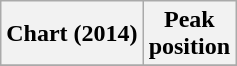<table class="wikitable">
<tr>
<th>Chart (2014)</th>
<th>Peak<br>position</th>
</tr>
<tr>
</tr>
</table>
